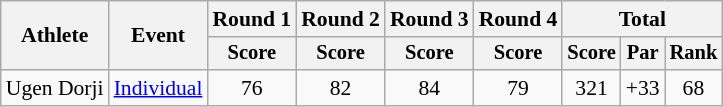<table class=wikitable style=font-size:90%;text-align:center>
<tr>
<th rowspan=2>Athlete</th>
<th rowspan=2>Event</th>
<th>Round 1</th>
<th>Round 2</th>
<th>Round 3</th>
<th>Round 4</th>
<th colspan=3>Total</th>
</tr>
<tr style="font-size:95%">
<th>Score</th>
<th>Score</th>
<th>Score</th>
<th>Score</th>
<th>Score</th>
<th>Par</th>
<th>Rank</th>
</tr>
<tr>
<td align=left>Ugen Dorji</td>
<td align=left><a href='#'>Individual</a></td>
<td>76</td>
<td>82</td>
<td>84</td>
<td>79</td>
<td>321</td>
<td>+33</td>
<td>68</td>
</tr>
</table>
